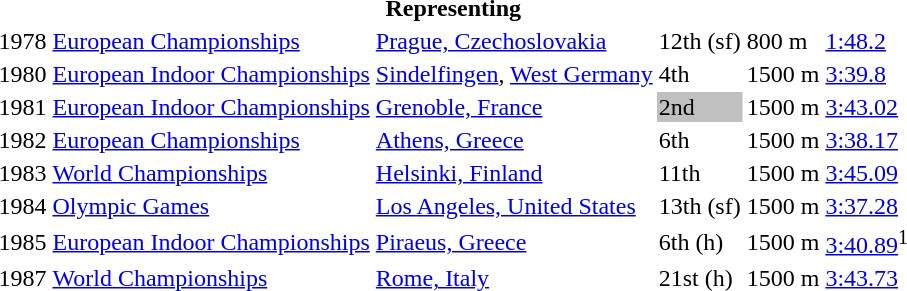<table>
<tr>
<th colspan="6">Representing </th>
</tr>
<tr>
<td>1978</td>
<td><a href='#'>European Championships</a></td>
<td><a href='#'>Prague, Czechoslovakia</a></td>
<td>12th (sf)</td>
<td>800 m</td>
<td><a href='#'>1:48.2</a></td>
</tr>
<tr>
<td>1980</td>
<td><a href='#'>European Indoor Championships</a></td>
<td><a href='#'>Sindelfingen</a>, <a href='#'>West Germany</a></td>
<td>4th</td>
<td>1500 m</td>
<td><a href='#'>3:39.8</a></td>
</tr>
<tr>
<td>1981</td>
<td><a href='#'>European Indoor Championships</a></td>
<td><a href='#'>Grenoble, France</a></td>
<td bgcolor=silver>2nd</td>
<td>1500 m</td>
<td><a href='#'>3:43.02</a></td>
</tr>
<tr>
<td>1982</td>
<td><a href='#'>European Championships</a></td>
<td><a href='#'>Athens, Greece</a></td>
<td>6th</td>
<td>1500 m</td>
<td><a href='#'>3:38.17</a></td>
</tr>
<tr>
<td>1983</td>
<td><a href='#'>World Championships</a></td>
<td><a href='#'>Helsinki, Finland</a></td>
<td>11th</td>
<td>1500 m</td>
<td><a href='#'>3:45.09</a></td>
</tr>
<tr>
<td>1984</td>
<td><a href='#'>Olympic Games</a></td>
<td><a href='#'>Los Angeles, United States</a></td>
<td>13th (sf)</td>
<td>1500 m</td>
<td><a href='#'>3:37.28</a></td>
</tr>
<tr>
<td>1985</td>
<td><a href='#'>European Indoor Championships</a></td>
<td><a href='#'>Piraeus, Greece</a></td>
<td>6th (h)</td>
<td>1500 m</td>
<td><a href='#'>3:40.89</a><sup>1</sup></td>
</tr>
<tr>
<td>1987</td>
<td><a href='#'>World Championships</a></td>
<td><a href='#'>Rome, Italy</a></td>
<td>21st (h)</td>
<td>1500 m</td>
<td><a href='#'>3:43.73</a></td>
</tr>
</table>
